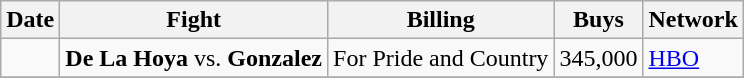<table class="wikitable">
<tr>
<th>Date</th>
<th>Fight</th>
<th>Billing</th>
<th>Buys</th>
<th>Network</th>
</tr>
<tr>
<td></td>
<td><strong>De La Hoya</strong> vs. <strong>Gonzalez</strong></td>
<td>For Pride and Country</td>
<td>345,000</td>
<td><a href='#'>HBO</a></td>
</tr>
<tr>
</tr>
</table>
